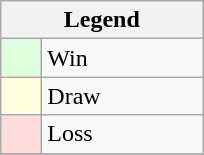<table class="wikitable" border="1">
<tr>
<th colspan="2">Legend</th>
</tr>
<tr>
<td style="background:#ddffdd;" width=20> </td>
<td width=100>Win</td>
</tr>
<tr>
<td style="background:#ffffdd"  width=20> </td>
<td width=100>Draw</td>
</tr>
<tr>
<td style="background:#ffdddd;" width=20> </td>
<td width=100>Loss</td>
</tr>
<tr>
</tr>
</table>
